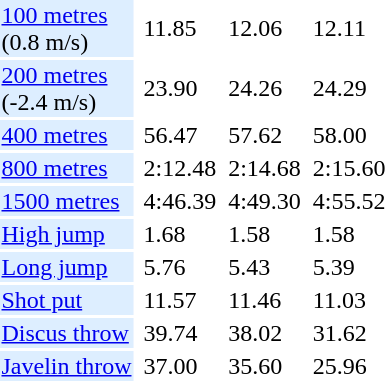<table>
<tr>
<td bgcolor = DDEEFF><a href='#'>100 metres</a> <br> (0.8 m/s)</td>
<td></td>
<td>11.85</td>
<td></td>
<td>12.06</td>
<td></td>
<td>12.11</td>
</tr>
<tr>
<td bgcolor = DDEEFF><a href='#'>200 metres</a> <br> (-2.4 m/s)</td>
<td></td>
<td>23.90</td>
<td></td>
<td>24.26</td>
<td></td>
<td>24.29</td>
</tr>
<tr>
<td bgcolor = DDEEFF><a href='#'>400 metres</a></td>
<td></td>
<td>56.47</td>
<td></td>
<td>57.62</td>
<td></td>
<td>58.00</td>
</tr>
<tr>
<td bgcolor = DDEEFF><a href='#'>800 metres</a></td>
<td></td>
<td>2:12.48</td>
<td></td>
<td>2:14.68</td>
<td></td>
<td>2:15.60</td>
</tr>
<tr>
<td bgcolor = DDEEFF><a href='#'>1500 metres</a></td>
<td></td>
<td>4:46.39</td>
<td></td>
<td>4:49.30</td>
<td></td>
<td>4:55.52</td>
</tr>
<tr>
<td bgcolor = DDEEFF><a href='#'>High jump</a></td>
<td></td>
<td>1.68</td>
<td></td>
<td>1.58</td>
<td></td>
<td>1.58</td>
</tr>
<tr>
<td bgcolor = DDEEFF><a href='#'>Long jump</a></td>
<td></td>
<td>5.76</td>
<td></td>
<td>5.43</td>
<td></td>
<td>5.39</td>
</tr>
<tr>
<td bgcolor = DDEEFF><a href='#'>Shot put</a></td>
<td></td>
<td>11.57</td>
<td></td>
<td>11.46</td>
<td></td>
<td>11.03</td>
</tr>
<tr>
<td bgcolor = DDEEFF><a href='#'>Discus throw</a></td>
<td></td>
<td>39.74</td>
<td></td>
<td>38.02</td>
<td></td>
<td>31.62</td>
</tr>
<tr>
<td bgcolor = DDEEFF><a href='#'>Javelin throw</a></td>
<td></td>
<td>37.00</td>
<td></td>
<td>35.60</td>
<td></td>
<td>25.96</td>
</tr>
</table>
